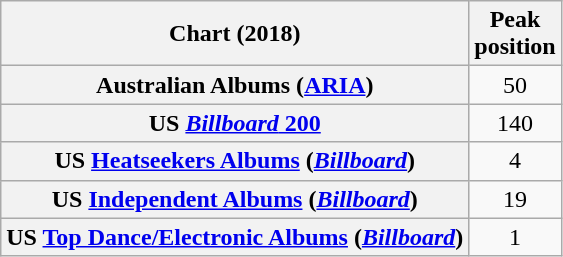<table class="wikitable sortable plainrowheaders" style="text-align:center">
<tr>
<th scope="col">Chart (2018)</th>
<th scope="col">Peak<br>position</th>
</tr>
<tr>
<th scope="row">Australian Albums (<a href='#'>ARIA</a>)</th>
<td>50</td>
</tr>
<tr>
<th scope="row">US <a href='#'><em>Billboard</em> 200</a></th>
<td>140</td>
</tr>
<tr>
<th scope="row">US <a href='#'>Heatseekers Albums</a> (<a href='#'><em>Billboard</em></a>)</th>
<td>4</td>
</tr>
<tr>
<th scope="row">US <a href='#'>Independent Albums</a> (<a href='#'><em>Billboard</em></a>)</th>
<td>19</td>
</tr>
<tr>
<th scope="row">US <a href='#'>Top Dance/Electronic Albums</a> (<a href='#'><em>Billboard</em></a>)</th>
<td>1</td>
</tr>
</table>
